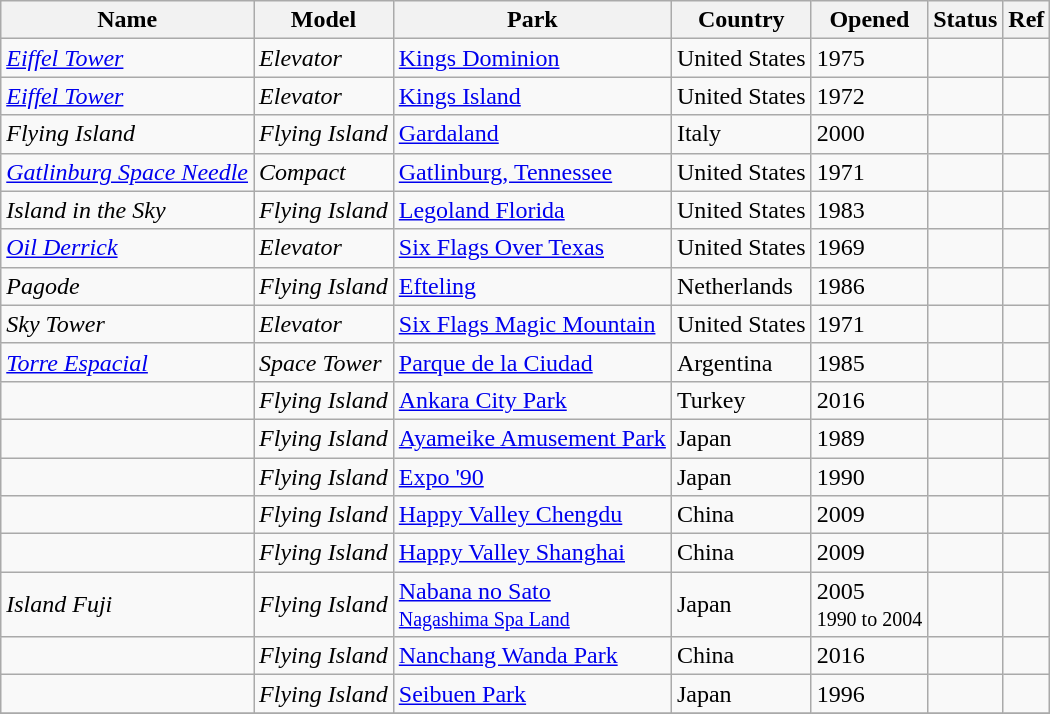<table class= "wikitable sortable">
<tr>
<th>Name</th>
<th>Model</th>
<th>Park</th>
<th>Country</th>
<th>Opened</th>
<th>Status</th>
<th class="unsortable">Ref</th>
</tr>
<tr>
<td><em><a href='#'>Eiffel Tower</a></em></td>
<td><em>Elevator</em></td>
<td><a href='#'>Kings Dominion</a></td>
<td> United States</td>
<td>1975</td>
<td></td>
<td></td>
</tr>
<tr>
<td><em><a href='#'>Eiffel Tower</a></em></td>
<td><em>Elevator</em></td>
<td><a href='#'>Kings Island</a></td>
<td> United States</td>
<td>1972</td>
<td></td>
<td></td>
</tr>
<tr>
<td><em>Flying Island</em></td>
<td><em>Flying Island</em></td>
<td><a href='#'>Gardaland</a></td>
<td> Italy</td>
<td>2000</td>
<td></td>
<td></td>
</tr>
<tr>
<td><em><a href='#'>Gatlinburg Space Needle</a></em></td>
<td><em>Compact</em></td>
<td><a href='#'>Gatlinburg, Tennessee</a></td>
<td> United States</td>
<td>1971</td>
<td></td>
<td></td>
</tr>
<tr>
<td><em>Island in the Sky</em></td>
<td><em>Flying Island</em></td>
<td><a href='#'>Legoland Florida</a></td>
<td> United States</td>
<td>1983</td>
<td></td>
<td></td>
</tr>
<tr>
<td><em><a href='#'>Oil Derrick</a></em></td>
<td><em>Elevator</em></td>
<td><a href='#'>Six Flags Over Texas</a></td>
<td> United States</td>
<td>1969</td>
<td></td>
<td></td>
</tr>
<tr>
<td><em>Pagode</em></td>
<td><em>Flying Island</em></td>
<td><a href='#'>Efteling</a></td>
<td> Netherlands</td>
<td>1986</td>
<td></td>
<td></td>
</tr>
<tr>
<td><em>Sky Tower</em></td>
<td><em>Elevator</em></td>
<td><a href='#'>Six Flags Magic Mountain</a></td>
<td> United States</td>
<td>1971</td>
<td></td>
<td></td>
</tr>
<tr>
<td><em><a href='#'>Torre Espacial</a></em></td>
<td><em>Space Tower</em></td>
<td><a href='#'>Parque de la Ciudad</a></td>
<td> Argentina</td>
<td>1985</td>
<td></td>
<td></td>
</tr>
<tr>
<td></td>
<td><em>Flying Island</em></td>
<td><a href='#'>Ankara City Park</a></td>
<td> Turkey</td>
<td>2016</td>
<td></td>
<td></td>
</tr>
<tr>
<td></td>
<td><em>Flying Island</em></td>
<td><a href='#'>Ayameike Amusement Park</a></td>
<td> Japan</td>
<td>1989</td>
<td></td>
<td></td>
</tr>
<tr>
<td></td>
<td><em>Flying Island</em></td>
<td><a href='#'>Expo '90</a></td>
<td> Japan</td>
<td>1990</td>
<td></td>
<td></td>
</tr>
<tr>
<td></td>
<td><em>Flying Island</em></td>
<td><a href='#'>Happy Valley Chengdu</a></td>
<td> China</td>
<td>2009</td>
<td></td>
<td></td>
</tr>
<tr>
<td></td>
<td><em>Flying Island</em></td>
<td><a href='#'>Happy Valley Shanghai</a></td>
<td> China</td>
<td>2009</td>
<td></td>
<td></td>
</tr>
<tr>
<td><em>Island Fuji</em></td>
<td><em>Flying Island</em></td>
<td><a href='#'>Nabana no Sato</a><br><small><a href='#'>Nagashima Spa Land</a></small></td>
<td> Japan</td>
<td>2005<br><small>1990 to 2004</small></td>
<td></td>
<td></td>
</tr>
<tr>
<td></td>
<td><em>Flying Island</em></td>
<td><a href='#'>Nanchang Wanda Park</a></td>
<td> China</td>
<td>2016</td>
<td></td>
<td></td>
</tr>
<tr>
<td></td>
<td><em>Flying Island</em></td>
<td><a href='#'>Seibuen Park</a></td>
<td> Japan</td>
<td>1996</td>
<td></td>
<td></td>
</tr>
<tr>
</tr>
</table>
